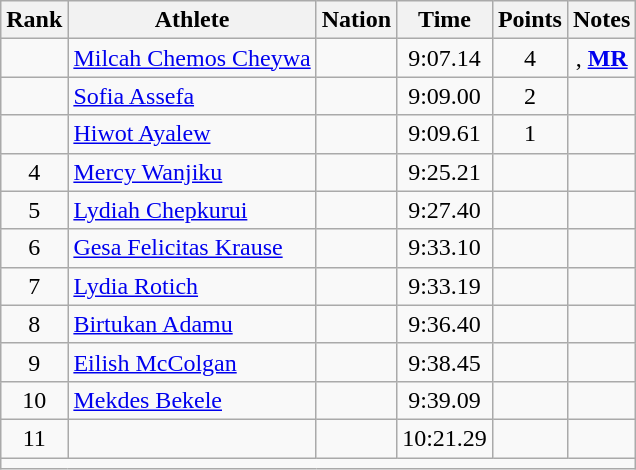<table class="wikitable mw-datatable sortable" style="text-align:center;">
<tr>
<th scope="col" style="width: 10px;">Rank</th>
<th scope="col">Athlete</th>
<th scope="col">Nation</th>
<th scope="col">Time</th>
<th scope="col">Points</th>
<th scope="col">Notes</th>
</tr>
<tr>
<td></td>
<td align="left"><a href='#'>Milcah Chemos Cheywa</a></td>
<td align="left"></td>
<td>9:07.14</td>
<td>4</td>
<td><strong></strong>, <strong><a href='#'>MR</a></strong></td>
</tr>
<tr>
<td></td>
<td align="left"><a href='#'>Sofia Assefa</a></td>
<td align="left"></td>
<td>9:09.00</td>
<td>2</td>
<td><strong></strong></td>
</tr>
<tr>
<td></td>
<td align="left"><a href='#'>Hiwot Ayalew</a></td>
<td align="left"></td>
<td>9:09.61</td>
<td>1</td>
<td></td>
</tr>
<tr>
<td>4</td>
<td align="left"><a href='#'>Mercy Wanjiku</a></td>
<td align="left"></td>
<td>9:25.21</td>
<td></td>
<td></td>
</tr>
<tr>
<td>5</td>
<td align="left"><a href='#'>Lydiah Chepkurui</a></td>
<td align="left"></td>
<td>9:27.40</td>
<td></td>
<td></td>
</tr>
<tr>
<td>6</td>
<td align="left"><a href='#'>Gesa Felicitas Krause</a></td>
<td align="left"></td>
<td>9:33.10</td>
<td></td>
<td></td>
</tr>
<tr>
<td>7</td>
<td align="left"><a href='#'>Lydia Rotich</a></td>
<td align="left"></td>
<td>9:33.19</td>
<td></td>
<td></td>
</tr>
<tr>
<td>8</td>
<td align="left"><a href='#'>Birtukan Adamu</a></td>
<td align="left"></td>
<td>9:36.40</td>
<td></td>
<td></td>
</tr>
<tr>
<td>9</td>
<td align="left"><a href='#'>Eilish McColgan</a></td>
<td align="left"></td>
<td>9:38.45</td>
<td></td>
<td></td>
</tr>
<tr>
<td>10</td>
<td align="left"><a href='#'>Mekdes Bekele</a></td>
<td align="left"></td>
<td>9:39.09</td>
<td></td>
<td></td>
</tr>
<tr>
<td>11</td>
<td align="left"></td>
<td align="left"></td>
<td>10:21.29</td>
<td></td>
<td></td>
</tr>
<tr class="sortbottom">
<td colspan="6"></td>
</tr>
</table>
